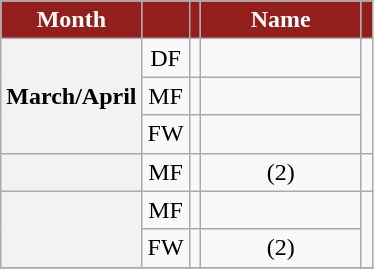<table class="wikitable sortable" style="text-align:center;">
<tr>
<th style="background:#921f1c; color:#fff;" scope="col">Month</th>
<th style="background:#921f1c; color:#fff;" scope="col"></th>
<th style="background:#921f1c; color:#fff;" scope="col"></th>
<th style="background:#921f1c; color:#fff; width:100px;" scope="col">Name</th>
<th style="background:#921f1c; color:#fff;" scope="col"></th>
</tr>
<tr>
<th rowspan=3 scope="row">March/April</th>
<td>DF</td>
<td></td>
<td></td>
<td rowspan=3></td>
</tr>
<tr>
<td>MF</td>
<td></td>
<td></td>
</tr>
<tr>
<td>FW</td>
<td></td>
<td></td>
</tr>
<tr>
<th scope="row"></th>
<td>MF</td>
<td></td>
<td> (2)</td>
<td></td>
</tr>
<tr>
<th rowspan=2 scope="row"></th>
<td>MF</td>
<td></td>
<td></td>
<td rowspan=2></td>
</tr>
<tr>
<td>FW</td>
<td></td>
<td> (2)</td>
</tr>
<tr>
</tr>
</table>
